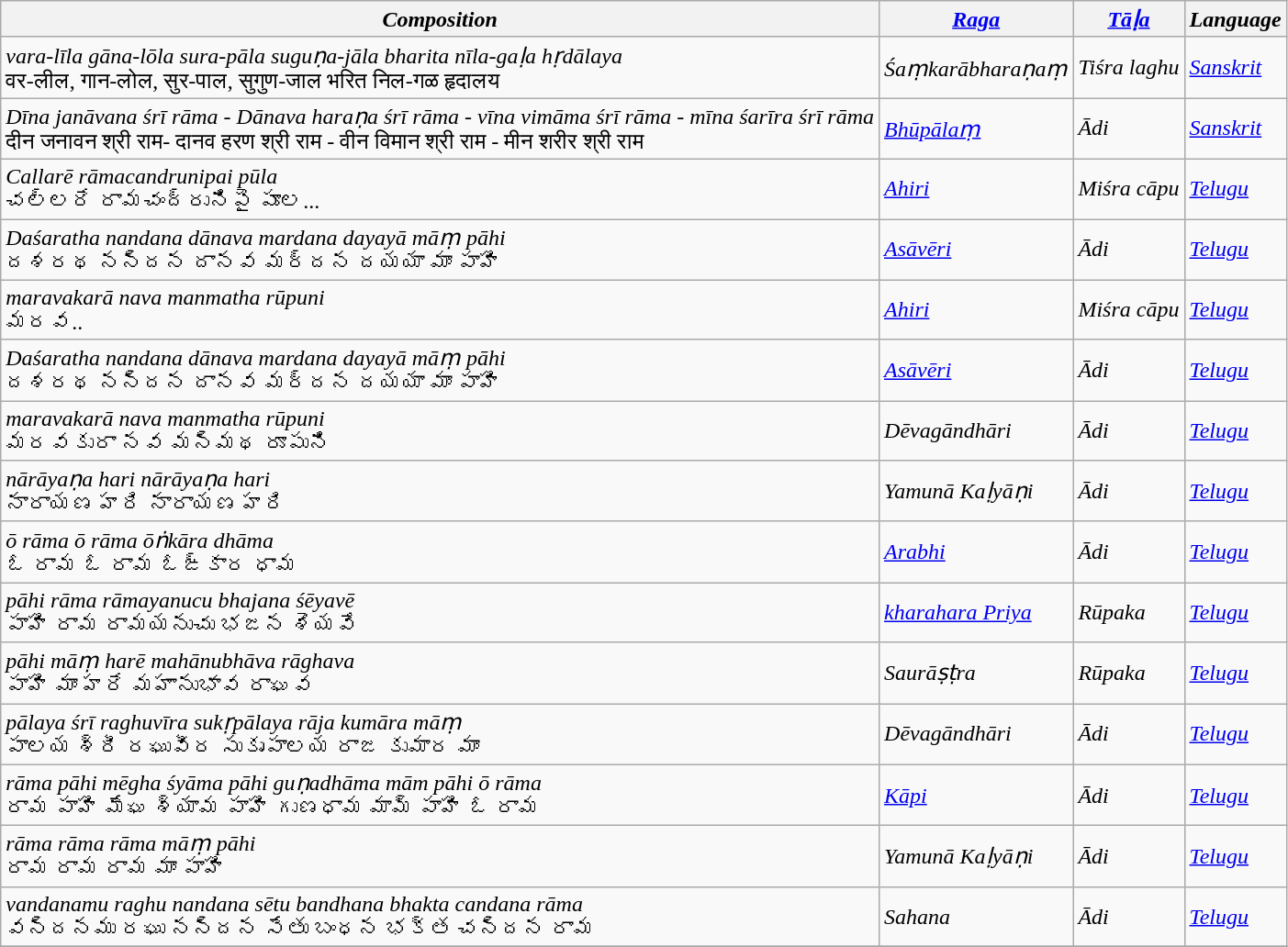<table class="wikitable">
<tr>
<th><em>Composition</em></th>
<th><em><a href='#'>Raga</a></em></th>
<th><em><a href='#'>Tāḷa</a></em></th>
<th><em>Language</em></th>
</tr>
<tr>
<td><em>vara-līla gāna-lōla sura-pāla suguṇa-jāla bharita nīla-gaḷa hṛdālaya</em><br>वर-लील, गान-लोल,  सुर-पाल,  सुगुण-जाल भरित निल-गळ हृदालय</td>
<td><em>Śaṃkarābharaṇaṃ</em></td>
<td><em>Tiśra  laghu</em></td>
<td><em><a href='#'>Sanskrit</a></em></td>
</tr>
<tr>
<td><em>Dīna janāvana śrī rāma - Dānava haraṇa śrī rāma - vīna vimāma śrī rāma - mīna śarīra śrī rāma</em><br>दीन जनावन श्री राम- दानव हरण श्री राम - वीन विमान श्री राम - मीन शरीर श्री राम</td>
<td><em><a href='#'>Bhūpālaṃ</a></em></td>
<td><em>Ādi</em></td>
<td><em><a href='#'>Sanskrit</a></em></td>
</tr>
<tr>
<td><em>Callarē rāmacandrunipai pūla</em><br>చల్లరే రామచంద్రునిపై  పూల...</td>
<td><em><a href='#'>Ahiri</a></em></td>
<td><em>Miśra cāpu</em></td>
<td><em><a href='#'>Telugu</a></em></td>
</tr>
<tr>
<td><em>Daśaratha nandana dānava mardana dayayā māṃ pāhi</em><br>దశరథ నన్దన దానవ మర్దన దయయా మాం పాహి</td>
<td><em><a href='#'>Asāvēri</a></em></td>
<td><em>Ādi</em></td>
<td><em><a href='#'>Telugu</a></em></td>
</tr>
<tr>
<td><em>maravakarā nava manmatha rūpuni</em><br>మరవ..</td>
<td><em><a href='#'>Ahiri</a></em></td>
<td><em>Miśra cāpu</em></td>
<td><em><a href='#'>Telugu</a></em></td>
</tr>
<tr>
<td><em>Daśaratha nandana dānava mardana dayayā māṃ pāhi</em><br>దశరథ నన్దన దానవ మర్దన దయయా మాం పాహి</td>
<td><em><a href='#'>Asāvēri</a></em></td>
<td><em>Ādi</em></td>
<td><em><a href='#'>Telugu</a></em></td>
</tr>
<tr>
<td><em>maravakarā nava manmatha rūpuni</em><br>మరవకురా నవ మన్మథ రూపుని</td>
<td><em>Dēvagāndhāri</em></td>
<td><em>Ādi</em></td>
<td><em><a href='#'>Telugu</a></em></td>
</tr>
<tr>
<td><em>nārāyaṇa hari nārāyaṇa hari</em><br>నారాయణ హరి నారాయణ హరి</td>
<td><em>Yamunā Kaḷyāṇi</em></td>
<td><em>Ādi</em></td>
<td><em><a href='#'>Telugu</a></em></td>
</tr>
<tr>
<td><em>ō rāma ō rāma ōṅkāra dhāma</em><br>ఓ రామ ఓ రామ ఓఙ్కార ధామ</td>
<td><em><a href='#'>Arabhi</a></em></td>
<td><em>Ādi</em></td>
<td><em><a href='#'>Telugu</a></em></td>
</tr>
<tr>
<td><em>pāhi rāma rāmayanucu bhajana śēyavē</em><br>పాహి రామ రామయనుచు భజన శెయవే</td>
<td><em><a href='#'>kharahara Priya</a></em></td>
<td><em>Rūpaka</em></td>
<td><em><a href='#'>Telugu</a></em></td>
</tr>
<tr>
<td><em>pāhi māṃ harē mahānubhāva rāghava</em><br>పాహి మాం హరే మహానుభావ రాఘవ</td>
<td><em>Saurāṣṭra</em></td>
<td><em>Rūpaka</em></td>
<td><em><a href='#'>Telugu</a></em></td>
</tr>
<tr>
<td><em>pālaya śrī raghuvīra sukṛpālaya rāja kumāra māṃ</em><br>పాలయ శ్రీ రఘువీర సుకృపాలయ రాజ కుమార మాం</td>
<td><em>Dēvagāndhāri</em></td>
<td><em>Ādi</em></td>
<td><em><a href='#'>Telugu</a></em></td>
</tr>
<tr>
<td><em>rāma pāhi mēgha śyāma pāhi guṇadhāma mām pāhi ō rāma</em><br>రామ పాహి మేఘ శ్యామ పాహి గుణధామ మామ్ పాహి ఓ రామ</td>
<td><em><a href='#'>Kāpi</a></em></td>
<td><em>Ādi</em></td>
<td><em><a href='#'>Telugu</a></em></td>
</tr>
<tr>
<td><em>rāma rāma rāma māṃ pāhi</em><br>రామ రామ రామ మాం పాహి</td>
<td><em>Yamunā Kaḷyāṇi</em></td>
<td><em>Ādi</em></td>
<td><em><a href='#'>Telugu</a></em></td>
</tr>
<tr>
<td><em>vandanamu raghu nandana sētu bandhana bhakta candana rāma</em><br>వన్దనము రఘు నన్దన సేతు బంధన భక్త చన్దన రామ</td>
<td><em>Sahana</em></td>
<td><em>Ādi</em></td>
<td><em><a href='#'>Telugu</a></em></td>
</tr>
<tr>
</tr>
</table>
